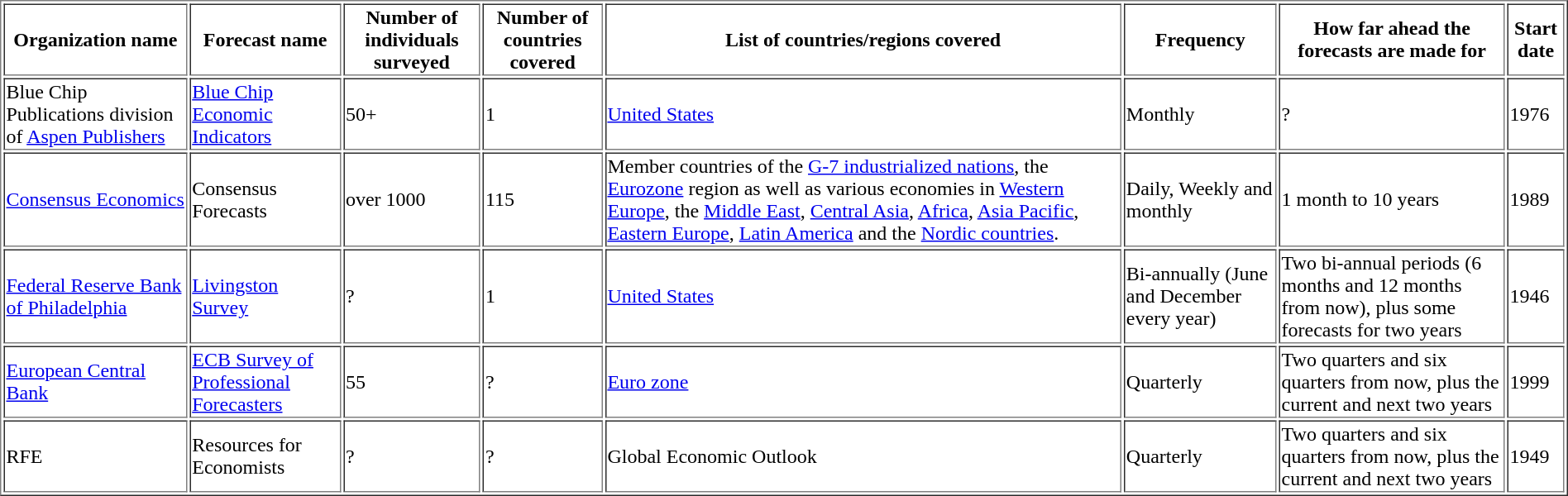<table class="sortable" border="1">
<tr>
<th>Organization name</th>
<th>Forecast name</th>
<th>Number of individuals surveyed</th>
<th>Number of countries covered</th>
<th>List of countries/regions covered</th>
<th>Frequency</th>
<th>How far ahead the forecasts are made for</th>
<th>Start date</th>
</tr>
<tr>
<td>Blue Chip Publications division of <a href='#'>Aspen Publishers</a></td>
<td><a href='#'>Blue Chip Economic Indicators</a></td>
<td>50+</td>
<td>1</td>
<td><a href='#'>United States</a></td>
<td>Monthly</td>
<td>?</td>
<td>1976</td>
</tr>
<tr>
<td><a href='#'>Consensus Economics</a></td>
<td>Consensus Forecasts</td>
<td>over 1000</td>
<td>115</td>
<td>Member countries of the <a href='#'>G-7 industrialized nations</a>, the <a href='#'>Eurozone</a> region as well as various economies in <a href='#'>Western Europe</a>, the <a href='#'>Middle East</a>, <a href='#'>Central Asia</a>, <a href='#'>Africa</a>, <a href='#'>Asia Pacific</a>, <a href='#'>Eastern Europe</a>, <a href='#'>Latin America</a> and the <a href='#'>Nordic countries</a>.</td>
<td>Daily, Weekly and monthly</td>
<td>1 month to 10 years</td>
<td>1989</td>
</tr>
<tr>
<td><a href='#'>Federal Reserve Bank of Philadelphia</a></td>
<td><a href='#'>Livingston Survey</a></td>
<td>?</td>
<td>1</td>
<td><a href='#'>United States</a></td>
<td>Bi-annually (June and December every year)</td>
<td>Two bi-annual periods (6 months and 12 months from now), plus some forecasts for two years</td>
<td>1946</td>
</tr>
<tr>
<td><a href='#'>European Central Bank</a></td>
<td><a href='#'>ECB Survey of Professional Forecasters</a></td>
<td>55</td>
<td>?</td>
<td><a href='#'>Euro zone</a></td>
<td>Quarterly</td>
<td>Two quarters and six quarters from now, plus the current and next two years</td>
<td>1999</td>
</tr>
<tr>
<td>RFE</td>
<td>Resources for Economists</td>
<td>?</td>
<td>?</td>
<td>Global Economic Outlook</td>
<td>Quarterly</td>
<td>Two quarters and six quarters from now, plus the current and next two years</td>
<td>1949</td>
</tr>
</table>
